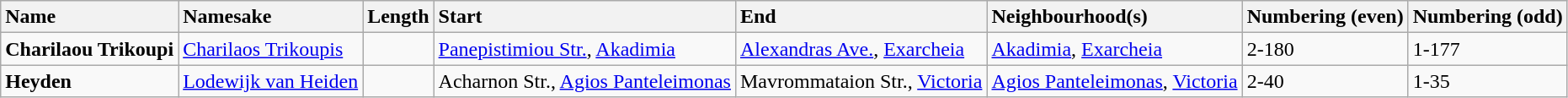<table class="wikitable sortable">
<tr>
<th style="text-align:left;">Name</th>
<th style="text-align:left;">Namesake</th>
<th style="text-align:left;">Length</th>
<th style="text-align:left;">Start</th>
<th style="text-align:left;">End</th>
<th style="text-align:left;">Neighbourhood(s)</th>
<th style="text-align:left;">Numbering (even)</th>
<th style="text-align:left;">Numbering (odd)</th>
</tr>
<tr class="sort">
<td><strong>Charilaou Trikoupi</strong><br></td>
<td><a href='#'>Charilaos Trikoupis</a></td>
<td></td>
<td><a href='#'>Panepistimiou Str.</a>, <a href='#'>Akadimia</a></td>
<td><a href='#'>Alexandras Ave.</a>, <a href='#'>Exarcheia</a></td>
<td><a href='#'>Akadimia</a>, <a href='#'>Exarcheia</a></td>
<td>2-180</td>
<td>1-177</td>
</tr>
<tr>
<td><strong>Heyden</strong><br></td>
<td><a href='#'>Lodewijk van Heiden</a></td>
<td></td>
<td>Acharnon Str., <a href='#'>Agios Panteleimonas</a></td>
<td>Mavrommataion Str., <a href='#'>Victoria</a></td>
<td><a href='#'>Agios Panteleimonas</a>, <a href='#'>Victoria</a></td>
<td>2-40</td>
<td>1-35</td>
</tr>
</table>
